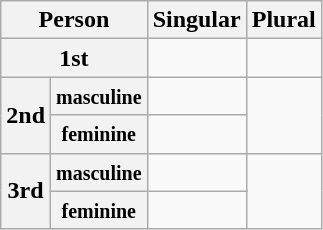<table class="wikitable">
<tr>
<th colspan="2">Person</th>
<th>Singular</th>
<th>Plural</th>
</tr>
<tr>
<th colspan="2">1st</th>
<td><br><em></em></td>
<td><br><em></em></td>
</tr>
<tr>
<th rowspan="2">2nd</th>
<th><small>masculine</small></th>
<td><br><em></em></td>
<td rowspan="2"><br><em></em></td>
</tr>
<tr>
<th><small>feminine</small></th>
<td><br><em></em></td>
</tr>
<tr>
<th rowspan="2">3rd</th>
<th><small>masculine</small></th>
<td><br><em></em></td>
<td rowspan="2"><br><em></em></td>
</tr>
<tr>
<th><small>feminine</small></th>
<td><br><em></em></td>
</tr>
</table>
